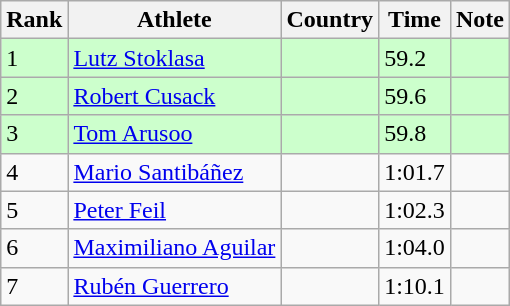<table class="wikitable sortable">
<tr>
<th>Rank</th>
<th>Athlete</th>
<th>Country</th>
<th>Time</th>
<th>Note</th>
</tr>
<tr bgcolor=#CCFFCC>
<td>1</td>
<td><a href='#'>Lutz Stoklasa</a></td>
<td></td>
<td>59.2</td>
<td></td>
</tr>
<tr bgcolor=#CCFFCC>
<td>2</td>
<td><a href='#'>Robert Cusack</a></td>
<td></td>
<td>59.6</td>
<td></td>
</tr>
<tr bgcolor=#CCFFCC>
<td>3</td>
<td><a href='#'>Tom Arusoo</a></td>
<td></td>
<td>59.8</td>
<td></td>
</tr>
<tr>
<td>4</td>
<td><a href='#'>Mario Santibáñez</a></td>
<td></td>
<td>1:01.7</td>
<td></td>
</tr>
<tr>
<td>5</td>
<td><a href='#'>Peter Feil</a></td>
<td></td>
<td>1:02.3</td>
<td></td>
</tr>
<tr>
<td>6</td>
<td><a href='#'>Maximiliano Aguilar</a></td>
<td></td>
<td>1:04.0</td>
<td></td>
</tr>
<tr>
<td>7</td>
<td><a href='#'>Rubén Guerrero</a></td>
<td></td>
<td>1:10.1</td>
<td></td>
</tr>
</table>
